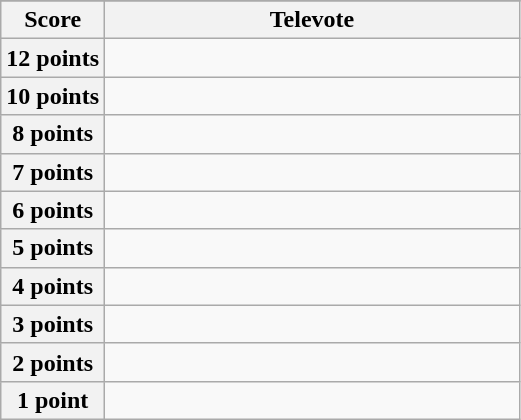<table class="wikitable">
<tr>
</tr>
<tr>
<th scope="col" width="20%">Score</th>
<th scope="col" width="80%">Televote</th>
</tr>
<tr>
<th scope="row">12 points</th>
<td></td>
</tr>
<tr>
<th scope="row">10 points</th>
<td></td>
</tr>
<tr>
<th scope="row">8 points</th>
<td></td>
</tr>
<tr>
<th scope="row">7 points</th>
<td></td>
</tr>
<tr>
<th scope="row">6 points</th>
<td></td>
</tr>
<tr>
<th scope="row">5 points</th>
<td></td>
</tr>
<tr>
<th scope="row">4 points</th>
<td></td>
</tr>
<tr>
<th scope="row">3 points</th>
<td></td>
</tr>
<tr>
<th scope="row">2 points</th>
<td></td>
</tr>
<tr>
<th scope="row">1 point</th>
<td></td>
</tr>
</table>
